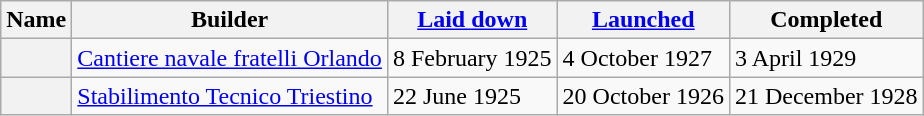<table class="wikitable plainrowheaders">
<tr>
<th scope="col">Name</th>
<th scope="col">Builder</th>
<th scope="col"><a href='#'>Laid down</a></th>
<th scope="col"><a href='#'>Launched</a></th>
<th scope="col">Completed</th>
</tr>
<tr>
<th scope="row"></th>
<td><a href='#'>Cantiere navale fratelli Orlando</a></td>
<td>8 February 1925</td>
<td>4 October 1927</td>
<td>3 April 1929</td>
</tr>
<tr>
<th scope="row"></th>
<td><a href='#'>Stabilimento Tecnico Triestino</a></td>
<td>22 June 1925</td>
<td>20 October 1926</td>
<td>21 December 1928</td>
</tr>
</table>
